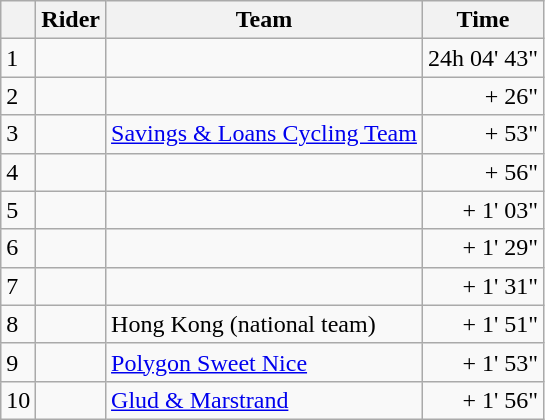<table class=wikitable>
<tr>
<th></th>
<th>Rider</th>
<th>Team</th>
<th>Time</th>
</tr>
<tr>
<td>1</td>
<td></td>
<td></td>
<td align=right>24h 04' 43"</td>
</tr>
<tr>
<td>2</td>
<td></td>
<td></td>
<td align=right>+ 26"</td>
</tr>
<tr>
<td>3</td>
<td></td>
<td><a href='#'>Savings & Loans Cycling Team</a></td>
<td align=right>+ 53"</td>
</tr>
<tr>
<td>4</td>
<td></td>
<td></td>
<td align=right>+ 56"</td>
</tr>
<tr>
<td>5</td>
<td></td>
<td></td>
<td align=right>+ 1' 03"</td>
</tr>
<tr>
<td>6</td>
<td></td>
<td></td>
<td align=right>+ 1' 29"</td>
</tr>
<tr>
<td>7</td>
<td></td>
<td></td>
<td align=right>+ 1' 31"</td>
</tr>
<tr>
<td>8</td>
<td></td>
<td>Hong Kong (national team)</td>
<td align=right>+ 1' 51"</td>
</tr>
<tr>
<td>9</td>
<td></td>
<td><a href='#'>Polygon Sweet Nice</a></td>
<td align=right>+ 1' 53"</td>
</tr>
<tr>
<td>10</td>
<td></td>
<td><a href='#'>Glud & Marstrand</a></td>
<td align=right>+ 1' 56"</td>
</tr>
</table>
